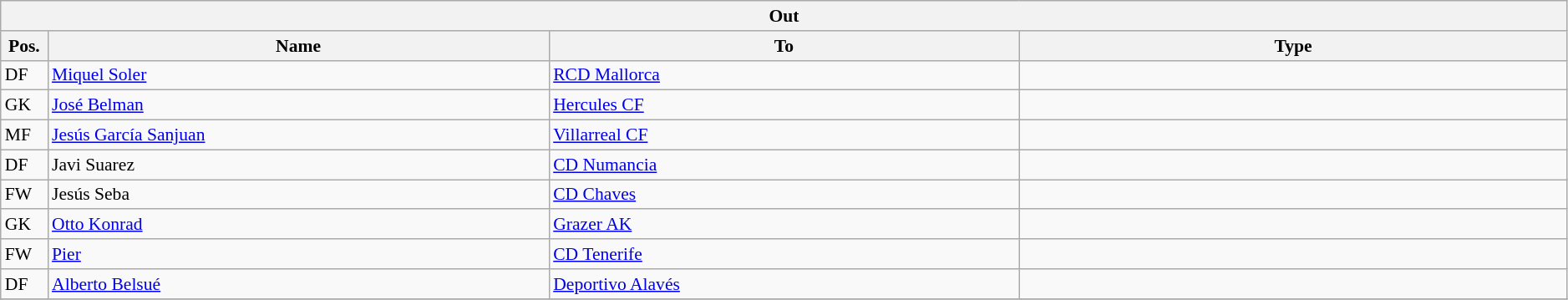<table class="wikitable" style="font-size:90%;width:99%;">
<tr>
<th colspan="4">Out</th>
</tr>
<tr>
<th width=3%>Pos.</th>
<th width=32%>Name</th>
<th width=30%>To</th>
<th width=35%>Type</th>
</tr>
<tr>
<td>DF</td>
<td><a href='#'>Miquel Soler</a></td>
<td><a href='#'>RCD Mallorca</a></td>
<td></td>
</tr>
<tr>
<td>GK</td>
<td><a href='#'>José Belman</a></td>
<td><a href='#'>Hercules CF</a></td>
<td></td>
</tr>
<tr>
<td>MF</td>
<td><a href='#'>Jesús García Sanjuan</a></td>
<td><a href='#'>Villarreal CF</a></td>
<td></td>
</tr>
<tr>
<td>DF</td>
<td>Javi Suarez</td>
<td><a href='#'>CD Numancia</a></td>
<td></td>
</tr>
<tr>
<td>FW</td>
<td>Jesús Seba</td>
<td><a href='#'>CD Chaves</a></td>
<td></td>
</tr>
<tr>
<td>GK</td>
<td><a href='#'>Otto Konrad</a></td>
<td><a href='#'>Grazer AK </a></td>
<td></td>
</tr>
<tr>
<td>FW</td>
<td><a href='#'>Pier</a></td>
<td><a href='#'>CD Tenerife</a></td>
<td></td>
</tr>
<tr>
<td>DF</td>
<td><a href='#'>Alberto Belsué</a></td>
<td><a href='#'>Deportivo Alavés</a></td>
<td></td>
</tr>
<tr>
</tr>
</table>
